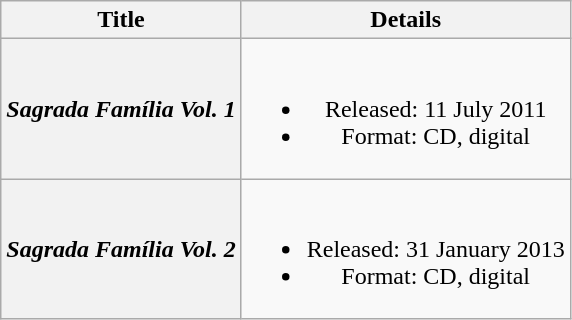<table class="wikitable plainrowheaders" style="text-align:center;">
<tr>
<th scope="col">Title</th>
<th scope="col">Details</th>
</tr>
<tr>
<th scope="row"><em>Sagrada Família Vol. 1</em></th>
<td><br><ul><li>Released: 11 July 2011</li><li>Format: CD, digital</li></ul></td>
</tr>
<tr>
<th scope="row"><em>Sagrada Família Vol. 2</em></th>
<td><br><ul><li>Released: 31 January 2013</li><li>Format: CD, digital</li></ul></td>
</tr>
</table>
